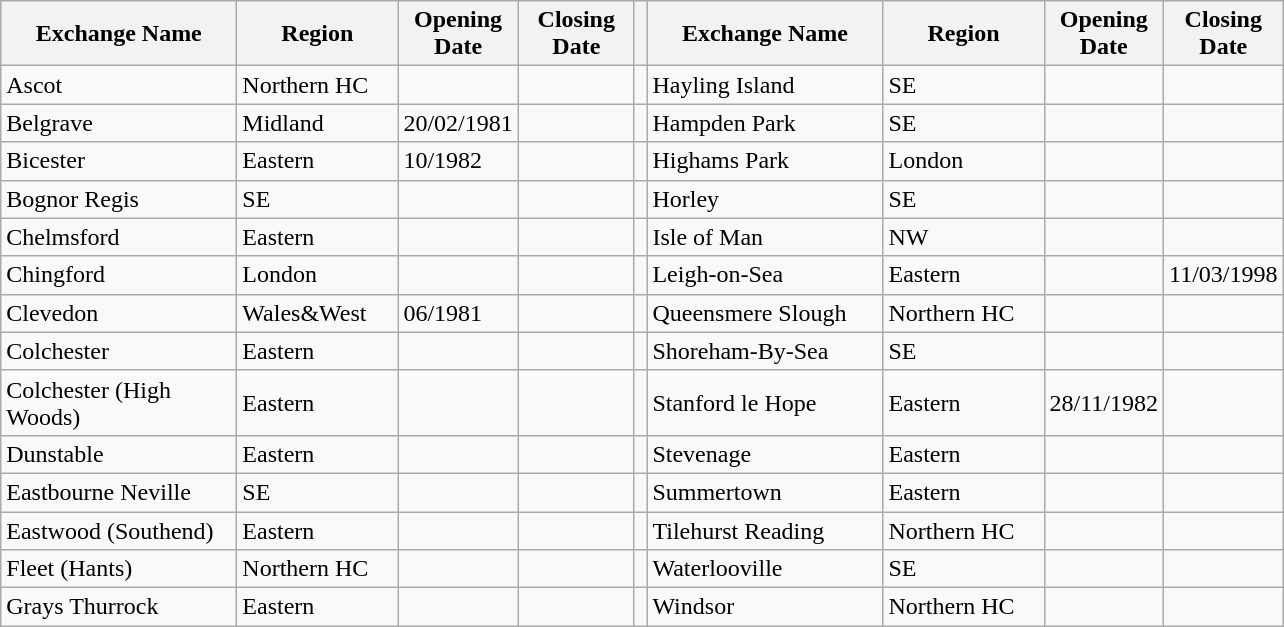<table class="wikitable">
<tr>
<th width="150">Exchange Name</th>
<th width="100">Region</th>
<th width="70">Opening Date</th>
<th width="70">Closing Date</th>
<th width="1"></th>
<th width="150">Exchange Name</th>
<th width="100">Region</th>
<th width="70">Opening Date</th>
<th width="70">Closing Date</th>
</tr>
<tr>
<td>Ascot</td>
<td>Northern HC</td>
<td></td>
<td></td>
<td></td>
<td>Hayling Island</td>
<td>SE</td>
<td></td>
<td></td>
</tr>
<tr>
<td>Belgrave</td>
<td>Midland</td>
<td>20/02/1981</td>
<td></td>
<td></td>
<td>Hampden Park</td>
<td>SE</td>
<td></td>
<td></td>
</tr>
<tr>
<td>Bicester</td>
<td>Eastern</td>
<td>10/1982</td>
<td></td>
<td></td>
<td>Highams Park</td>
<td>London</td>
<td></td>
<td></td>
</tr>
<tr>
<td>Bognor Regis</td>
<td>SE</td>
<td></td>
<td></td>
<td></td>
<td>Horley</td>
<td>SE</td>
<td></td>
<td></td>
</tr>
<tr>
<td>Chelmsford</td>
<td>Eastern</td>
<td></td>
<td></td>
<td></td>
<td>Isle of Man</td>
<td>NW</td>
<td></td>
<td></td>
</tr>
<tr>
<td>Chingford</td>
<td>London</td>
<td></td>
<td></td>
<td></td>
<td>Leigh-on-Sea</td>
<td>Eastern</td>
<td></td>
<td>11/03/1998</td>
</tr>
<tr>
<td>Clevedon</td>
<td>Wales&West</td>
<td>06/1981</td>
<td></td>
<td></td>
<td>Queensmere Slough</td>
<td>Northern HC</td>
<td></td>
<td></td>
</tr>
<tr>
<td>Colchester</td>
<td>Eastern</td>
<td></td>
<td></td>
<td></td>
<td>Shoreham-By-Sea</td>
<td>SE</td>
<td></td>
<td></td>
</tr>
<tr>
<td>Colchester (High Woods)</td>
<td>Eastern</td>
<td></td>
<td></td>
<td></td>
<td>Stanford le Hope</td>
<td>Eastern</td>
<td>28/11/1982</td>
<td></td>
</tr>
<tr>
<td>Dunstable</td>
<td>Eastern</td>
<td></td>
<td></td>
<td></td>
<td>Stevenage</td>
<td>Eastern</td>
<td></td>
<td></td>
</tr>
<tr>
<td>Eastbourne Neville</td>
<td>SE</td>
<td></td>
<td></td>
<td></td>
<td>Summertown</td>
<td>Eastern</td>
<td></td>
<td></td>
</tr>
<tr>
<td>Eastwood (Southend)</td>
<td>Eastern</td>
<td></td>
<td></td>
<td></td>
<td>Tilehurst Reading</td>
<td>Northern HC</td>
<td></td>
<td></td>
</tr>
<tr>
<td>Fleet (Hants)</td>
<td>Northern HC</td>
<td></td>
<td></td>
<td></td>
<td>Waterlooville</td>
<td>SE</td>
<td></td>
<td></td>
</tr>
<tr>
<td>Grays Thurrock</td>
<td>Eastern</td>
<td></td>
<td></td>
<td></td>
<td>Windsor</td>
<td>Northern HC</td>
<td></td>
<td></td>
</tr>
</table>
